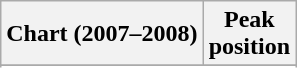<table class="wikitable sortable">
<tr>
<th align="left">Chart (2007–2008)</th>
<th align="center">Peak<br>position</th>
</tr>
<tr>
</tr>
<tr>
</tr>
<tr>
</tr>
</table>
